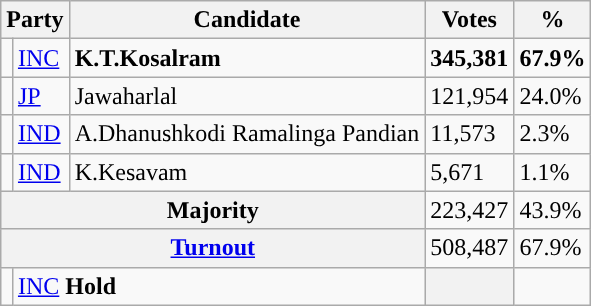<table class="wikitable">
<tr>
<th colspan="2">Party</th>
<th>Candidate</th>
<th>Votes</th>
<th>%</th>
</tr>
<tr>
<td></td>
<td><a href='#'>INC</a></td>
<td><strong>K.T.Kosalram</strong></td>
<td><strong>345,381</strong></td>
<td><strong>67.9%</strong></td>
</tr>
<tr>
<td></td>
<td><a href='#'>JP</a></td>
<td>Jawaharlal</td>
<td>121,954</td>
<td>24.0%</td>
</tr>
<tr>
<td></td>
<td><a href='#'>IND</a></td>
<td>A.Dhanushkodi Ramalinga Pandian</td>
<td>11,573</td>
<td>2.3%</td>
</tr>
<tr>
<td></td>
<td><a href='#'>IND</a></td>
<td>K.Kesavam</td>
<td>5,671</td>
<td>1.1%</td>
</tr>
<tr>
<th colspan="3">Majority</th>
<td>223,427</td>
<td>43.9%</td>
</tr>
<tr>
<th colspan="3"><a href='#'>Turnout</a></th>
<td>508,487</td>
<td>67.9%</td>
</tr>
<tr>
<td></td>
<td colspan="2"><a href='#'>INC</a> <strong>Hold</strong></td>
<th></th>
<td></td>
</tr>
</table>
